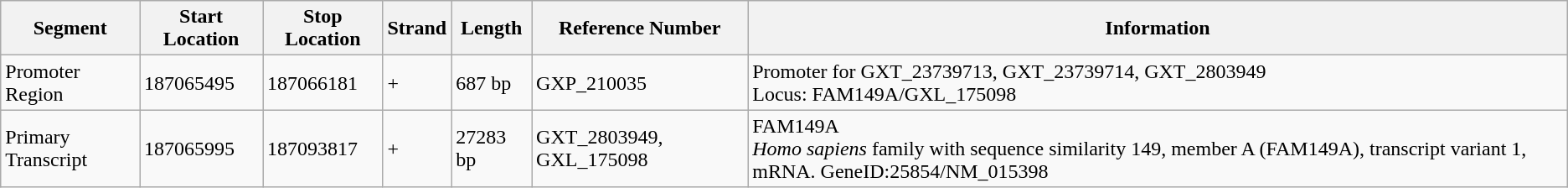<table class="wikitable">
<tr>
<th>Segment</th>
<th>Start Location</th>
<th>Stop Location</th>
<th>Strand</th>
<th>Length</th>
<th>Reference Number</th>
<th>Information</th>
</tr>
<tr>
<td>Promoter Region</td>
<td>187065495</td>
<td>187066181</td>
<td>+</td>
<td>687 bp</td>
<td>GXP_210035</td>
<td>Promoter for GXT_23739713, GXT_23739714, GXT_2803949<br>Locus: FAM149A/GXL_175098</td>
</tr>
<tr>
<td>Primary Transcript</td>
<td>187065995</td>
<td>187093817</td>
<td>+</td>
<td>27283 bp</td>
<td>GXT_2803949, GXL_175098</td>
<td>FAM149A<br><em>Homo sapiens</em> family with sequence 
similarity 149, member A (FAM149A), 
transcript variant 1, mRNA.
GeneID:25854/NM_015398</td>
</tr>
</table>
